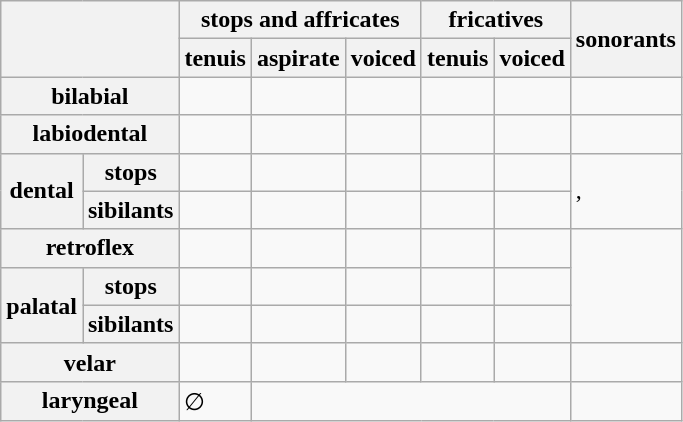<table class="wikitable">
<tr>
<th colspan="2" rowspan="2"></th>
<th colspan="3">stops and affricates</th>
<th colspan="2">fricatives</th>
<th rowspan="2">sonorants</th>
</tr>
<tr>
<th>tenuis</th>
<th>aspirate</th>
<th>voiced</th>
<th>tenuis</th>
<th>voiced</th>
</tr>
<tr>
<th colspan="2">bilabial</th>
<td>  </td>
<td>  </td>
<td>  </td>
<td></td>
<td></td>
<td>  </td>
</tr>
<tr>
<th colspan="2">labiodental</th>
<td></td>
<td></td>
<td></td>
<td>  </td>
<td>  </td>
<td>  </td>
</tr>
<tr>
<th rowspan="2">dental</th>
<th>stops</th>
<td>  </td>
<td>  </td>
<td>  </td>
<td></td>
<td></td>
<td rowspan="2">  , <br>  </td>
</tr>
<tr>
<th>sibilants</th>
<td>  </td>
<td>  </td>
<td>  </td>
<td>  </td>
<td>  </td>
</tr>
<tr>
<th colspan="2">retroflex</th>
<td>  </td>
<td>  </td>
<td>  </td>
<td>  </td>
<td>  </td>
<td rowspan="3">  </td>
</tr>
<tr>
<th rowspan="2">palatal</th>
<th>stops</th>
<td>  </td>
<td>  </td>
<td>  </td>
<td></td>
<td></td>
</tr>
<tr>
<th>sibilants</th>
<td>  </td>
<td>  </td>
<td>  </td>
<td>  </td>
<td>  </td>
</tr>
<tr>
<th colspan="2">velar</th>
<td>  </td>
<td>  </td>
<td>  </td>
<td>  </td>
<td>  </td>
<td>  </td>
</tr>
<tr>
<th colspan="2">laryngeal</th>
<td>∅  </td>
<td colspan="4"></td>
<td>  </td>
</tr>
</table>
